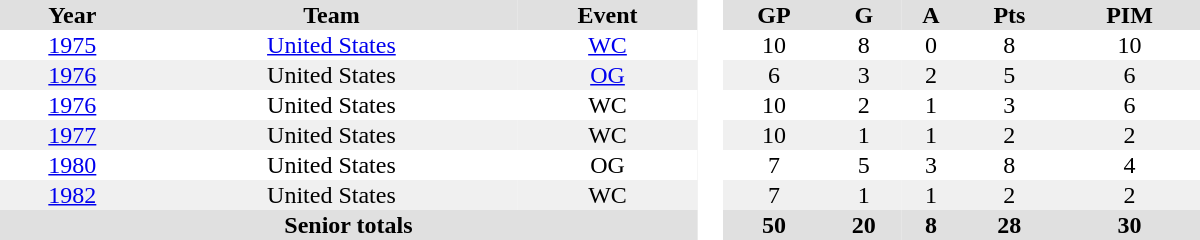<table border="0" cellpadding="1" cellspacing="0" style="text-align:center; width:50em">
<tr ALIGN="center" bgcolor="#e0e0e0">
<th>Year</th>
<th>Team</th>
<th>Event</th>
<th rowspan="99" bgcolor="#ffffff"> </th>
<th>GP</th>
<th>G</th>
<th>A</th>
<th>Pts</th>
<th>PIM</th>
</tr>
<tr>
<td><a href='#'>1975</a></td>
<td><a href='#'>United States</a></td>
<td><a href='#'>WC</a></td>
<td>10</td>
<td>8</td>
<td>0</td>
<td>8</td>
<td>10</td>
</tr>
<tr bgcolor="#f0f0f0">
<td><a href='#'>1976</a></td>
<td>United States</td>
<td><a href='#'>OG</a></td>
<td>6</td>
<td>3</td>
<td>2</td>
<td>5</td>
<td>6</td>
</tr>
<tr>
<td><a href='#'>1976</a></td>
<td>United States</td>
<td>WC</td>
<td>10</td>
<td>2</td>
<td>1</td>
<td>3</td>
<td>6</td>
</tr>
<tr bgcolor="#f0f0f0">
<td><a href='#'>1977</a></td>
<td>United States</td>
<td>WC</td>
<td>10</td>
<td>1</td>
<td>1</td>
<td>2</td>
<td>2</td>
</tr>
<tr>
<td><a href='#'>1980</a></td>
<td>United States</td>
<td>OG</td>
<td>7</td>
<td>5</td>
<td>3</td>
<td>8</td>
<td>4</td>
</tr>
<tr bgcolor="#f0f0f0">
<td><a href='#'>1982</a></td>
<td>United States</td>
<td>WC</td>
<td>7</td>
<td>1</td>
<td>1</td>
<td>2</td>
<td>2</td>
</tr>
<tr bgcolor="#e0e0e0">
<th colspan=3>Senior totals</th>
<th>50</th>
<th>20</th>
<th>8</th>
<th>28</th>
<th>30</th>
</tr>
</table>
